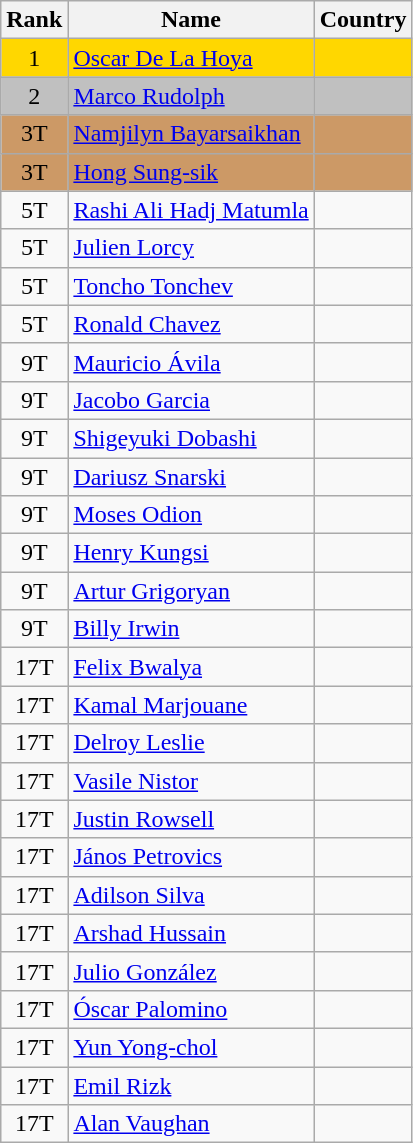<table class="wikitable sortable" style="text-align:center">
<tr>
<th>Rank</th>
<th>Name</th>
<th>Country</th>
</tr>
<tr bgcolor=gold>
<td>1</td>
<td align="left"><a href='#'>Oscar De La Hoya</a></td>
<td align="left"></td>
</tr>
<tr bgcolor=silver>
<td>2</td>
<td align="left"><a href='#'>Marco Rudolph</a></td>
<td align="left"></td>
</tr>
<tr bgcolor=#CC9966>
<td>3T</td>
<td align="left"><a href='#'>Namjilyn Bayarsaikhan</a></td>
<td align="left"></td>
</tr>
<tr bgcolor=#CC9966>
<td>3T</td>
<td align="left"><a href='#'>Hong Sung-sik</a></td>
<td align="left"></td>
</tr>
<tr>
<td>5T</td>
<td align="left"><a href='#'>Rashi Ali Hadj Matumla</a></td>
<td align="left"></td>
</tr>
<tr>
<td>5T</td>
<td align="left"><a href='#'>Julien Lorcy</a></td>
<td align="left"></td>
</tr>
<tr>
<td>5T</td>
<td align="left"><a href='#'>Toncho Tonchev</a></td>
<td align="left"></td>
</tr>
<tr>
<td>5T</td>
<td align="left"><a href='#'>Ronald Chavez</a></td>
<td align="left"></td>
</tr>
<tr>
<td>9T</td>
<td align="left"><a href='#'>Mauricio Ávila</a></td>
<td align="left"></td>
</tr>
<tr>
<td>9T</td>
<td align="left"><a href='#'>Jacobo Garcia</a></td>
<td align="left"></td>
</tr>
<tr>
<td>9T</td>
<td align="left"><a href='#'>Shigeyuki Dobashi</a></td>
<td align="left"></td>
</tr>
<tr>
<td>9T</td>
<td align="left"><a href='#'>Dariusz Snarski</a></td>
<td align="left"></td>
</tr>
<tr>
<td>9T</td>
<td align="left"><a href='#'>Moses Odion</a></td>
<td align="left"></td>
</tr>
<tr>
<td>9T</td>
<td align="left"><a href='#'>Henry Kungsi</a></td>
<td align="left"></td>
</tr>
<tr>
<td>9T</td>
<td align="left"><a href='#'>Artur Grigoryan</a></td>
<td align="left"></td>
</tr>
<tr>
<td>9T</td>
<td align="left"><a href='#'>Billy Irwin</a></td>
<td align="left"></td>
</tr>
<tr>
<td>17T</td>
<td align="left"><a href='#'>Felix Bwalya</a></td>
<td align="left"></td>
</tr>
<tr>
<td>17T</td>
<td align="left"><a href='#'>Kamal Marjouane</a></td>
<td align="left"></td>
</tr>
<tr>
<td>17T</td>
<td align="left"><a href='#'>Delroy Leslie</a></td>
<td align="left"></td>
</tr>
<tr>
<td>17T</td>
<td align="left"><a href='#'>Vasile Nistor</a></td>
<td align="left"></td>
</tr>
<tr>
<td>17T</td>
<td align="left"><a href='#'>Justin Rowsell</a></td>
<td align="left"></td>
</tr>
<tr>
<td>17T</td>
<td align="left"><a href='#'>János Petrovics</a></td>
<td align="left"></td>
</tr>
<tr>
<td>17T</td>
<td align="left"><a href='#'>Adilson Silva</a></td>
<td align="left"></td>
</tr>
<tr>
<td>17T</td>
<td align="left"><a href='#'>Arshad Hussain</a></td>
<td align="left"></td>
</tr>
<tr>
<td>17T</td>
<td align="left"><a href='#'>Julio González</a></td>
<td align="left"></td>
</tr>
<tr>
<td>17T</td>
<td align="left"><a href='#'>Óscar Palomino</a></td>
<td align="left"></td>
</tr>
<tr>
<td>17T</td>
<td align="left"><a href='#'>Yun Yong-chol</a></td>
<td align="left"></td>
</tr>
<tr>
<td>17T</td>
<td align="left"><a href='#'>Emil Rizk</a></td>
<td align="left"></td>
</tr>
<tr>
<td>17T</td>
<td align="left"><a href='#'>Alan Vaughan</a></td>
<td align="left"></td>
</tr>
</table>
